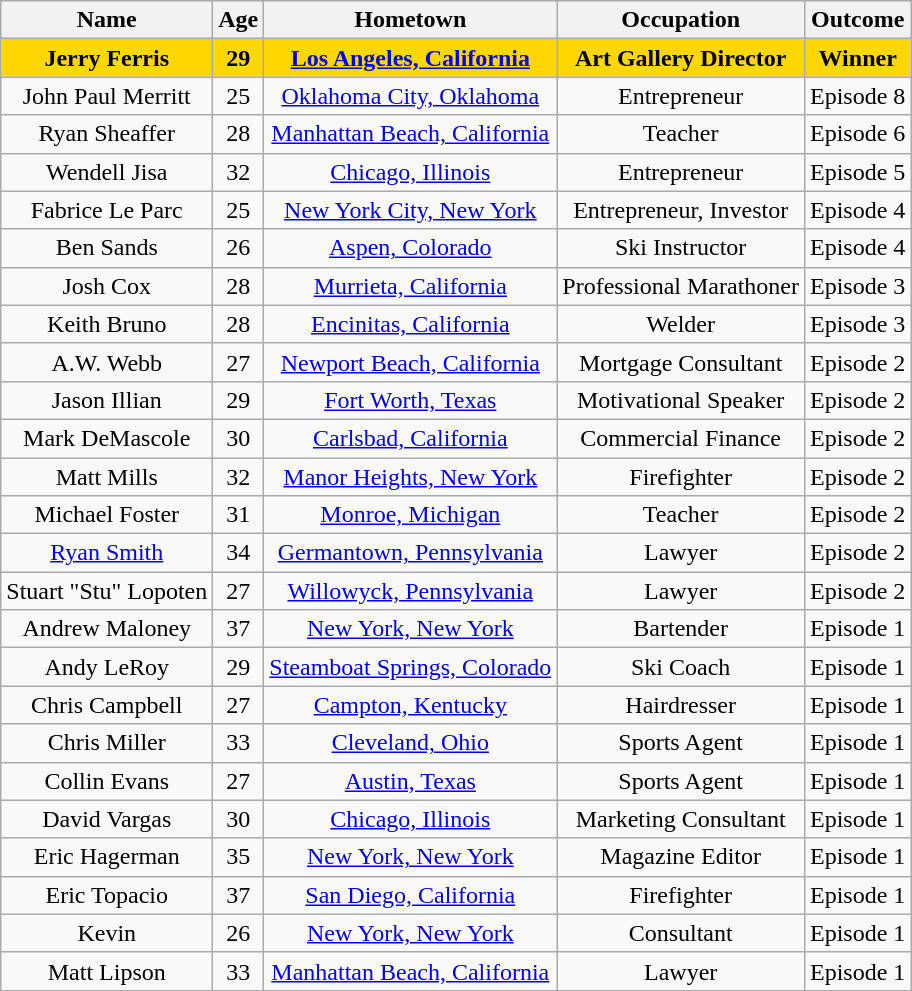<table class="wikitable sortable" style="text-align:center;">
<tr>
<th>Name</th>
<th>Age</th>
<th>Hometown</th>
<th>Occupation</th>
<th>Outcome</th>
</tr>
<tr bgcolor="gold">
<td><strong>Jerry Ferris</strong></td>
<td><strong>29</strong></td>
<td><strong><a href='#'>Los Angeles, California</a></strong></td>
<td><strong>Art Gallery Director</strong></td>
<td><strong>Winner</strong></td>
</tr>
<tr>
<td>John Paul Merritt</td>
<td>25</td>
<td><a href='#'>Oklahoma City, Oklahoma</a></td>
<td>Entrepreneur</td>
<td>Episode 8</td>
</tr>
<tr>
<td>Ryan Sheaffer</td>
<td>28</td>
<td><a href='#'>Manhattan Beach, California</a></td>
<td>Teacher</td>
<td>Episode 6</td>
</tr>
<tr>
<td>Wendell Jisa</td>
<td>32</td>
<td><a href='#'>Chicago, Illinois</a></td>
<td>Entrepreneur</td>
<td>Episode 5</td>
</tr>
<tr>
<td>Fabrice Le Parc</td>
<td>25</td>
<td><a href='#'>New York City, New York</a></td>
<td>Entrepreneur, Investor</td>
<td>Episode 4</td>
</tr>
<tr>
<td>Ben Sands</td>
<td>26</td>
<td><a href='#'>Aspen, Colorado</a></td>
<td>Ski Instructor</td>
<td>Episode 4</td>
</tr>
<tr>
<td>Josh Cox</td>
<td>28</td>
<td><a href='#'>Murrieta, California</a></td>
<td>Professional Marathoner</td>
<td>Episode 3</td>
</tr>
<tr>
<td>Keith Bruno</td>
<td>28</td>
<td><a href='#'>Encinitas, California</a></td>
<td>Welder</td>
<td>Episode 3</td>
</tr>
<tr>
<td>A.W. Webb</td>
<td>27</td>
<td><a href='#'>Newport Beach, California</a></td>
<td>Mortgage Consultant</td>
<td>Episode 2</td>
</tr>
<tr>
<td>Jason Illian</td>
<td>29</td>
<td><a href='#'>Fort Worth, Texas</a></td>
<td>Motivational Speaker</td>
<td>Episode 2</td>
</tr>
<tr>
<td>Mark DeMascole</td>
<td>30</td>
<td><a href='#'>Carlsbad, California</a></td>
<td>Commercial Finance</td>
<td>Episode 2</td>
</tr>
<tr>
<td>Matt Mills</td>
<td>32</td>
<td><a href='#'>Manor Heights, New York</a></td>
<td>Firefighter</td>
<td>Episode 2</td>
</tr>
<tr>
<td>Michael Foster</td>
<td>31</td>
<td><a href='#'>Monroe, Michigan</a></td>
<td>Teacher</td>
<td>Episode 2</td>
</tr>
<tr>
<td><a href='#'>Ryan Smith</a></td>
<td>34</td>
<td><a href='#'>Germantown, Pennsylvania</a></td>
<td>Lawyer</td>
<td>Episode 2</td>
</tr>
<tr>
<td>Stuart "Stu" Lopoten</td>
<td>27</td>
<td><a href='#'>Willowyck, Pennsylvania</a></td>
<td>Lawyer</td>
<td>Episode 2</td>
</tr>
<tr>
<td>Andrew Maloney</td>
<td>37</td>
<td><a href='#'>New York, New York</a></td>
<td>Bartender</td>
<td>Episode 1</td>
</tr>
<tr>
<td>Andy LeRoy</td>
<td>29</td>
<td><a href='#'>Steamboat Springs, Colorado</a></td>
<td>Ski Coach</td>
<td>Episode 1</td>
</tr>
<tr>
<td>Chris Campbell</td>
<td>27</td>
<td><a href='#'>Campton, Kentucky</a></td>
<td>Hairdresser</td>
<td>Episode 1</td>
</tr>
<tr>
<td>Chris Miller</td>
<td>33</td>
<td><a href='#'>Cleveland, Ohio</a></td>
<td>Sports Agent</td>
<td>Episode 1</td>
</tr>
<tr>
<td>Collin Evans</td>
<td>27</td>
<td><a href='#'>Austin, Texas</a></td>
<td>Sports Agent</td>
<td>Episode 1</td>
</tr>
<tr>
<td>David Vargas</td>
<td>30</td>
<td><a href='#'>Chicago, Illinois</a></td>
<td>Marketing Consultant</td>
<td>Episode 1</td>
</tr>
<tr>
<td>Eric Hagerman</td>
<td>35</td>
<td><a href='#'>New York, New York</a></td>
<td>Magazine Editor</td>
<td>Episode 1</td>
</tr>
<tr>
<td>Eric Topacio</td>
<td>37</td>
<td><a href='#'>San Diego, California</a></td>
<td>Firefighter</td>
<td>Episode 1</td>
</tr>
<tr>
<td>Kevin</td>
<td>26</td>
<td><a href='#'>New York, New York</a></td>
<td>Consultant</td>
<td>Episode 1</td>
</tr>
<tr>
<td>Matt Lipson</td>
<td>33</td>
<td><a href='#'>Manhattan Beach, California</a></td>
<td>Lawyer</td>
<td>Episode 1</td>
</tr>
</table>
